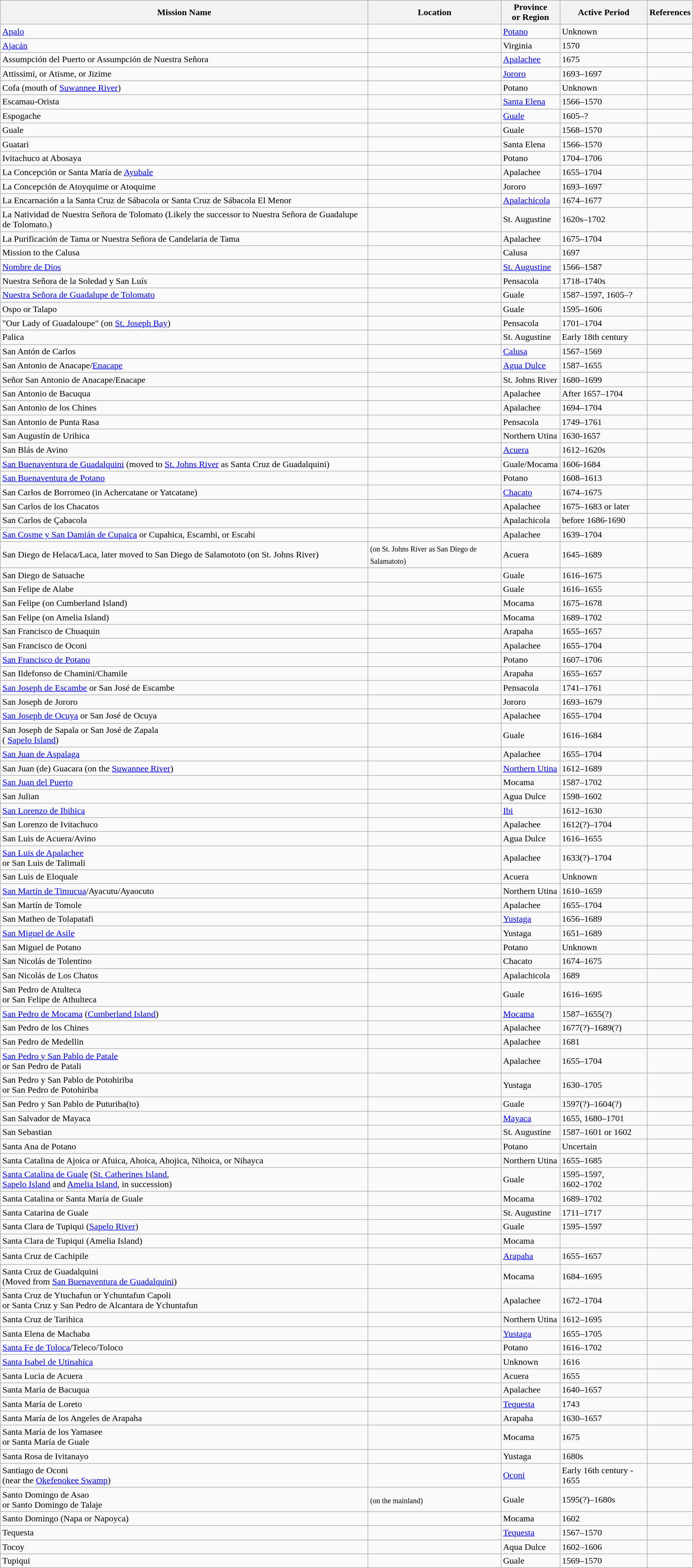<table class="wikitable">
<tr>
<th>Mission Name</th>
<th>Location</th>
<th>Province<br>or Region</th>
<th>Active Period</th>
<th>References</th>
</tr>
<tr>
<td><a href='#'>Apalo</a></td>
<td></td>
<td><a href='#'>Potano</a></td>
<td>Unknown</td>
<td></td>
</tr>
<tr>
<td><a href='#'>Ajacán</a></td>
<td><sub></sub></td>
<td>Virginia</td>
<td>1570</td>
<td></td>
</tr>
<tr>
<td>Assumpción del Puerto or Assumpción de Nuestra Señora</td>
<td></td>
<td><a href='#'>Apalachee</a></td>
<td>1675</td>
<td></td>
</tr>
<tr>
<td>Attissimi, or Atisme, or Jizime</td>
<td></td>
<td><a href='#'>Jororo</a></td>
<td>1693–1697</td>
<td></td>
</tr>
<tr>
<td>Cofa (mouth of <a href='#'>Suwannee River</a>)</td>
<td></td>
<td>Potano</td>
<td>Unknown</td>
<td></td>
</tr>
<tr>
<td>Escamau-Orista</td>
<td></td>
<td><a href='#'>Santa Elena</a></td>
<td>1566–1570</td>
<td></td>
</tr>
<tr>
<td>Espogache</td>
<td></td>
<td><a href='#'>Guale</a></td>
<td>1605–?</td>
<td></td>
</tr>
<tr>
<td>Guale</td>
<td><sub></sub></td>
<td>Guale</td>
<td>1568–1570</td>
<td></td>
</tr>
<tr>
<td>Guatari</td>
<td></td>
<td>Santa Elena</td>
<td>1566–1570</td>
<td></td>
</tr>
<tr>
<td>Ivitachuco at Abosaya</td>
<td></td>
<td>Potano</td>
<td>1704–1706</td>
<td></td>
</tr>
<tr>
<td>La Concepción or Santa María de <a href='#'>Ayubale</a></td>
<td></td>
<td>Apalachee</td>
<td>1655–1704</td>
<td></td>
</tr>
<tr>
<td>La Concepción de Atoyquime or Atoquime</td>
<td></td>
<td>Jororo</td>
<td>1693–1697</td>
<td></td>
</tr>
<tr>
<td>La Encarnación a la Santa Cruz de Sábacola or Santa Cruz de Sábacola El Menor</td>
<td><sub></sub></td>
<td><a href='#'>Apalachicola</a></td>
<td>1674–1677</td>
<td></td>
</tr>
<tr>
<td>La Natividad de Nuestra Señora de Tolomato (Likely the successor to Nuestra Señora de Guadalupe de Tolomato.)</td>
<td></td>
<td>St. Augustine</td>
<td>1620s–1702</td>
<td></td>
</tr>
<tr>
<td>La Purificación de Tama or Nuestra Señora de Candelaria de Tama</td>
<td><sub></sub></td>
<td>Apalachee</td>
<td>1675–1704</td>
<td></td>
</tr>
<tr>
<td>Mission to the Calusa</td>
<td></td>
<td>Calusa</td>
<td>1697</td>
<td></td>
</tr>
<tr>
<td><a href='#'>Nombre de Dios</a></td>
<td><sub></sub></td>
<td><a href='#'>St. Augustine</a></td>
<td>1566–1587</td>
<td></td>
</tr>
<tr>
<td>Nuestra Señora de la Soledad y San Luís</td>
<td></td>
<td>Pensacola</td>
<td>1718–1740s</td>
<td></td>
</tr>
<tr>
<td><a href='#'>Nuestra Señora de Guadalupe de Tolomato</a></td>
<td></td>
<td>Guale</td>
<td>1587–1597, 1605–?</td>
<td></td>
</tr>
<tr>
<td>Ospo or Talapo</td>
<td></td>
<td>Guale</td>
<td>1595–1606</td>
<td></td>
</tr>
<tr>
<td>"Our Lady of Guadaloupe" (on <a href='#'>St. Joseph Bay</a>)</td>
<td></td>
<td>Pensacola</td>
<td>1701–1704</td>
<td></td>
</tr>
<tr>
<td>Palica</td>
<td></td>
<td>St. Augustine</td>
<td>Early 18th century</td>
<td></td>
</tr>
<tr>
<td>San Antón de Carlos</td>
<td><sub></sub></td>
<td><a href='#'>Calusa</a></td>
<td>1567–1569</td>
<td></td>
</tr>
<tr>
<td>San Antonio de Anacape/<a href='#'>Enacape</a></td>
<td><sub></sub> </td>
<td><a href='#'>Agua Dulce</a></td>
<td>1587–1655</td>
<td></td>
</tr>
<tr>
<td>Señor San Antonio de Anacape/Enacape</td>
<td><sub></sub></td>
<td>St. Johns River</td>
<td>1680–1699</td>
<td></td>
</tr>
<tr>
<td>San Antonio de Bacuqua</td>
<td><sub></sub></td>
<td>Apalachee</td>
<td>After 1657–1704</td>
<td></td>
</tr>
<tr>
<td>San Antonio de los Chines</td>
<td></td>
<td>Apalachee</td>
<td>1694–1704</td>
<td></td>
</tr>
<tr>
<td>San Antonio de Punta Rasa</td>
<td><sub></sub></td>
<td>Pensacola</td>
<td>1749–1761</td>
<td></td>
</tr>
<tr>
<td>San Augustín de Urihica</td>
<td></td>
<td>Northern Utina</td>
<td>1630-1657</td>
<td></td>
</tr>
<tr>
<td>San Blás de Avino</td>
<td><sub></sub></td>
<td><a href='#'>Acuera</a></td>
<td>1612–1620s</td>
<td></td>
</tr>
<tr>
<td><a href='#'>San Buenaventura de Guadalquini</a> (moved to <a href='#'>St. Johns River</a> as Santa Cruz de Guadalquini)</td>
<td><sub></sub></td>
<td>Guale/Mocama</td>
<td>1606-1684</td>
<td></td>
</tr>
<tr>
<td><a href='#'>San Buenaventura de Potano</a></td>
<td><sub></sub></td>
<td>Potano</td>
<td>1608–1613</td>
<td></td>
</tr>
<tr>
<td>San Carlos de Borromeo (in Achercatane or Yatcatane)</td>
<td></td>
<td><a href='#'>Chacato</a></td>
<td>1674–1675</td>
<td></td>
</tr>
<tr>
<td>San Carlos de los Chacatos</td>
<td></td>
<td>Apalachee</td>
<td>1675–1683 or later</td>
<td></td>
</tr>
<tr>
<td>San Carlos de Çabacola</td>
<td></td>
<td>Apalachicola</td>
<td>before 1686-1690</td>
<td></td>
</tr>
<tr>
<td><a href='#'>San Cosme y San Damián de Cupaica</a> or Cupahica, Escambi, or Escabi</td>
<td></td>
<td>Apalachee</td>
<td>1639–1704</td>
<td></td>
</tr>
<tr>
<td>San Diego de Helaca/Laca, later moved to San Diego de Salamototo (on St. Johns River)</td>
<td><sub></sub> <small>(on St. Johns River as San Diego de Salamatoto)</small></td>
<td>Acuera</td>
<td>1645–1689</td>
<td></td>
</tr>
<tr>
<td>San Diego de Satuache</td>
<td><sub></sub></td>
<td>Guale</td>
<td>1616–1675</td>
<td></td>
</tr>
<tr>
<td>San Felipe de Alabe</td>
<td></td>
<td>Guale</td>
<td>1616–1655</td>
<td></td>
</tr>
<tr>
<td>San Felipe (on Cumberland Island)</td>
<td></td>
<td>Mocama</td>
<td>1675–1678</td>
<td></td>
</tr>
<tr>
<td>San Felipe (on Amelia Island)</td>
<td></td>
<td>Mocama</td>
<td>1689–1702</td>
<td></td>
</tr>
<tr>
<td>San Francisco de Chuaquin</td>
<td></td>
<td>Arapaha</td>
<td>1655–1657</td>
<td></td>
</tr>
<tr>
<td>San Francisco de Oconi</td>
<td></td>
<td>Apalachee</td>
<td>1655–1704</td>
<td></td>
</tr>
<tr>
<td><a href='#'>San Francisco de Potano</a></td>
<td><sub></sub></td>
<td>Potano</td>
<td>1607–1706</td>
<td></td>
</tr>
<tr>
<td>San Ildefonso de Chamini/Chamile</td>
<td></td>
<td>Arapaha</td>
<td>1655–1657</td>
<td></td>
</tr>
<tr>
<td><a href='#'>San Joseph de Escambe</a> or San José de Escambe</td>
<td><sub></sub></td>
<td>Pensacola</td>
<td>1741–1761</td>
<td></td>
</tr>
<tr>
<td>San Joseph de Jororo</td>
<td><sub></sub></td>
<td>Jororo</td>
<td>1693–1679</td>
<td></td>
</tr>
<tr>
<td><a href='#'>San Joseph de Ocuya</a> or San José de Ocuya</td>
<td></td>
<td>Apalachee</td>
<td>1655–1704</td>
<td></td>
</tr>
<tr>
<td>San Joseph de Sapala or San José de Zapala<br>( <a href='#'>Sapelo Island</a>)</td>
<td><sub></sub></td>
<td>Guale</td>
<td>1616–1684</td>
<td></td>
</tr>
<tr>
<td><a href='#'>San Juan de Aspalaga</a></td>
<td></td>
<td>Apalachee</td>
<td>1655–1704</td>
<td></td>
</tr>
<tr>
<td>San Juan (de) Guacara (on the <a href='#'>Suwannee River</a>)</td>
<td><sub></sub></td>
<td><a href='#'>Northern Utina</a></td>
<td>1612–1689</td>
<td></td>
</tr>
<tr>
<td><a href='#'>San Juan del Puerto</a></td>
<td><sub></sub></td>
<td>Mocama</td>
<td>1587–1702</td>
<td></td>
</tr>
<tr>
<td>San Julian</td>
<td></td>
<td>Agua Dulce</td>
<td>1598–1602</td>
<td></td>
</tr>
<tr>
<td><a href='#'>San Lorenzo de Ibihica</a></td>
<td></td>
<td><a href='#'>Ibi</a></td>
<td>1612–1630</td>
<td></td>
</tr>
<tr>
<td>San Lorenzo de Ivitachuco</td>
<td><sub></sub></td>
<td>Apalachee</td>
<td>1612(?)–1704</td>
<td></td>
</tr>
<tr>
<td>San Luis de Acuera/Avino</td>
<td></td>
<td>Agua Dulce</td>
<td>1616–1655</td>
<td></td>
</tr>
<tr>
<td><a href='#'>San Luis de Apalachee</a><br>or San Luis de Talimali</td>
<td><sub></sub></td>
<td>Apalachee</td>
<td>1633(?)–1704</td>
<td></td>
</tr>
<tr>
<td>San Luis de Eloquale</td>
<td><sub></sub></td>
<td>Acuera</td>
<td>Unknown</td>
<td></td>
</tr>
<tr>
<td><a href='#'>San Martín de Timucua</a>/Ayacutu/Ayaocuto</td>
<td><sub></sub></td>
<td>Northern Utina</td>
<td>1610–1659</td>
<td></td>
</tr>
<tr>
<td>San Martín de Tomole</td>
<td></td>
<td>Apalachee</td>
<td>1655–1704</td>
<td></td>
</tr>
<tr>
<td>San Matheo de Tolapatafi</td>
<td></td>
<td><a href='#'>Yustaga</a></td>
<td>1656–1689</td>
<td></td>
</tr>
<tr>
<td><a href='#'>San Miguel de Asile</a></td>
<td><sub></sub></td>
<td>Yustaga</td>
<td>1651–1689</td>
<td></td>
</tr>
<tr>
<td>San Miguel de Potano</td>
<td></td>
<td>Potano</td>
<td>Unknown</td>
<td></td>
</tr>
<tr>
<td>San Nicolás de Tolentino</td>
<td></td>
<td>Chacato</td>
<td>1674–1675</td>
<td></td>
</tr>
<tr>
<td>San Nicolás de Los Chatos</td>
<td></td>
<td>Apalachicola</td>
<td>1689</td>
<td></td>
</tr>
<tr>
<td>San Pedro de Atulteca<br> or San Felipe de Athulteca</td>
<td></td>
<td>Guale</td>
<td>1616–1695</td>
<td></td>
</tr>
<tr>
<td><a href='#'>San Pedro de Mocama</a> (<a href='#'>Cumberland Island</a>)</td>
<td><sub></sub></td>
<td><a href='#'>Mocama</a></td>
<td>1587–1655(?)</td>
<td></td>
</tr>
<tr>
<td>San Pedro de los Chines</td>
<td></td>
<td>Apalachee</td>
<td>1677(?)–1689(?)</td>
<td></td>
</tr>
<tr>
<td>San Pedro de Medellin</td>
<td></td>
<td>Apalachee</td>
<td>1681</td>
<td></td>
</tr>
<tr>
<td><a href='#'>San Pedro y San Pablo de Patale</a><br> or San Pedro de Patali</td>
<td><sub></sub></td>
<td>Apalachee</td>
<td>1655–1704</td>
<td></td>
</tr>
<tr>
<td>San Pedro y San Pablo de Potohiriba<br> or San Pedro de Potohiriba</td>
<td><sub></sub></td>
<td>Yustaga</td>
<td>1630–1705</td>
<td></td>
</tr>
<tr>
<td>San Pedro y San Pablo de Puturiba(to)</td>
<td></td>
<td>Guale</td>
<td>1597(?)–1604(?)</td>
<td></td>
</tr>
<tr>
<td>San Salvador de Mayaca</td>
<td></td>
<td><a href='#'>Mayaca</a></td>
<td>1655, 1680–1701</td>
<td></td>
</tr>
<tr>
<td>San Sebastian</td>
<td></td>
<td>St. Augustine</td>
<td>1587–1601 or 1602</td>
<td></td>
</tr>
<tr>
<td>Santa Ana de Potano</td>
<td></td>
<td>Potano</td>
<td>Uncertain</td>
<td></td>
</tr>
<tr>
<td>Santa Catalina de Ajoica or Afuica, Ahoica, Ahojica, Nihoica, or Nihayca</td>
<td></td>
<td>Northern Utina</td>
<td>1655–1685</td>
<td></td>
</tr>
<tr>
<td><a href='#'>Santa Catalina de Guale</a> (<a href='#'>St. Catherines Island</a>,<br> <a href='#'>Sapelo Island</a> and <a href='#'>Amelia Island</a>, in succession)</td>
<td><sub></sub></td>
<td>Guale</td>
<td>1595–1597,<br>1602–1702</td>
<td></td>
</tr>
<tr>
<td>Santa Catalina or Santa María de Guale</td>
<td><small></small></td>
<td>Mocama</td>
<td>1689–1702</td>
<td></td>
</tr>
<tr>
<td>Santa Catarina de Guale</td>
<td></td>
<td>St. Augustine</td>
<td>1711–1717</td>
<td></td>
</tr>
<tr>
<td>Santa Clara de Tupiqui (<a href='#'>Sapelo River</a>)</td>
<td></td>
<td>Guale</td>
<td>1595–1597</td>
<td></td>
</tr>
<tr>
<td>Santa Clara de Tupiqui (Amelia Island)</td>
<td></td>
<td>Mocama</td>
<td></td>
<td></td>
</tr>
<tr>
<td>Santa Cruz de Cachipile</td>
<td><sub></sub><br></td>
<td><a href='#'>Arapaha</a></td>
<td>1655–1657</td>
<td></td>
</tr>
<tr>
<td>Santa Cruz de Guadalquini<br>(Moved from <a href='#'>San Buenaventura de Guadalquini</a>)</td>
<td><sub></sub></td>
<td>Mocama</td>
<td>1684–1695</td>
<td></td>
</tr>
<tr>
<td>Santa Cruz de Ytuchafun or Ychuntafun Capoli<br>or Santa Cruz y San Pedro de Alcantara de Ychuntafun</td>
<td></td>
<td>Apalachee</td>
<td>1672–1704</td>
<td></td>
</tr>
<tr>
<td>Santa Cruz de Tarihica</td>
<td></td>
<td>Northern Utina</td>
<td>1612–1695</td>
<td></td>
</tr>
<tr>
<td>Santa Elena de Machaba</td>
<td></td>
<td><a href='#'>Yustaga</a></td>
<td>1655–1705</td>
<td></td>
</tr>
<tr>
<td><a href='#'>Santa Fe de Toloca</a>/Teleco/Toloco</td>
<td><sub></sub></td>
<td>Potano</td>
<td>1616–1702</td>
<td></td>
</tr>
<tr>
<td><a href='#'>Santa Isabel de Utinahica</a></td>
<td></td>
<td>Unknown</td>
<td>1616</td>
<td></td>
</tr>
<tr>
<td>Santa Lucia de Acuera</td>
<td><sub></sub></td>
<td>Acuera</td>
<td>1655</td>
<td></td>
</tr>
<tr>
<td>Santa María de Bacuqua</td>
<td></td>
<td>Apalachee</td>
<td>1640–1657</td>
<td></td>
</tr>
<tr>
<td>Santa María de Loreto</td>
<td></td>
<td><a href='#'>Tequesta</a></td>
<td>1743</td>
<td></td>
</tr>
<tr>
<td>Santa María de los Angeles de Arapaha</td>
<td></td>
<td>Arapaha</td>
<td>1630–1657</td>
<td></td>
</tr>
<tr>
<td>Santa María de los Yamasee<br>or Santa María de Guale</td>
<td></td>
<td>Mocama</td>
<td>1675</td>
<td></td>
</tr>
<tr>
<td>Santa Rosa de Ivitanayo</td>
<td></td>
<td>Yustaga</td>
<td>1680s</td>
<td></td>
</tr>
<tr>
<td>Santiago de Oconi<br> (near the <a href='#'>Okefenokee Swamp</a>)</td>
<td></td>
<td><a href='#'>Oconi</a></td>
<td>Early 16th century - 1655</td>
<td></td>
</tr>
<tr>
<td>Santo Domingo de Asao<br> or Santo Domingo de Talaje</td>
<td><sub></sub> <sub>(on the mainland)</sub></td>
<td>Guale</td>
<td>1595(?)–1680s</td>
<td></td>
</tr>
<tr>
<td>Santo Domingo (Napa or Napoyca)</td>
<td></td>
<td>Mocama</td>
<td>1602</td>
<td></td>
</tr>
<tr>
<td>Tequesta</td>
<td><sub></sub></td>
<td><a href='#'>Tequesta</a></td>
<td>1567–1570</td>
<td></td>
</tr>
<tr>
<td>Tocoy</td>
<td></td>
<td>Aqua Dulce</td>
<td>1602–1606</td>
<td></td>
</tr>
<tr>
<td>Tupiqui</td>
<td></td>
<td>Guale</td>
<td>1569–1570</td>
<td></td>
</tr>
</table>
